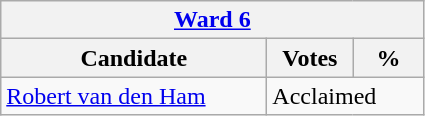<table class="wikitable">
<tr>
<th colspan="3"><a href='#'>Ward 6</a></th>
</tr>
<tr>
<th style="width: 170px">Candidate</th>
<th style="width: 50px">Votes</th>
<th style="width: 40px">%</th>
</tr>
<tr>
<td><a href='#'>Robert van den Ham</a></td>
<td colspan="2">Acclaimed</td>
</tr>
</table>
